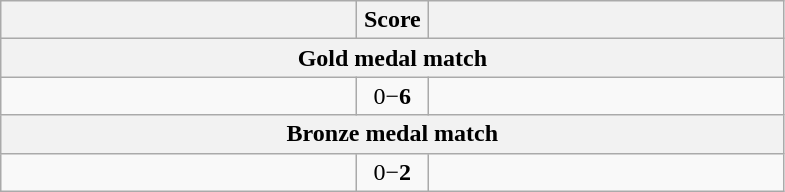<table class="wikitable" style="text-align: left; ">
<tr>
<th align="right" width="230"></th>
<th width="40">Score</th>
<th align="left" width="230"></th>
</tr>
<tr>
<th colspan=3>Gold medal match</th>
</tr>
<tr>
<td></td>
<td align="center">0−<strong>6</strong></td>
<td><strong></strong></td>
</tr>
<tr>
<th colspan=3>Bronze medal match</th>
</tr>
<tr>
<td></td>
<td align="center">0−<strong>2</strong></td>
<td><strong></strong></td>
</tr>
</table>
